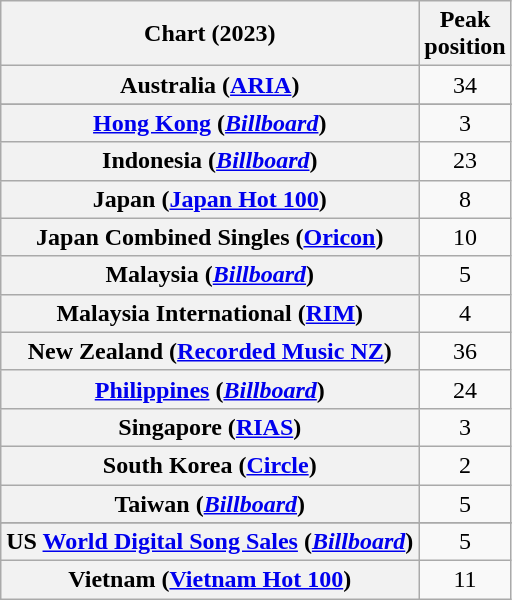<table class="wikitable sortable plainrowheaders" style="text-align:center">
<tr>
<th scope="col">Chart (2023)</th>
<th scope="col">Peak<br>position</th>
</tr>
<tr>
<th scope="row">Australia (<a href='#'>ARIA</a>)</th>
<td>34</td>
</tr>
<tr>
</tr>
<tr>
</tr>
<tr>
<th scope="row"><a href='#'>Hong Kong</a> (<em><a href='#'>Billboard</a></em>)</th>
<td>3</td>
</tr>
<tr>
<th scope="row">Indonesia (<em><a href='#'>Billboard</a></em>)</th>
<td>23</td>
</tr>
<tr>
<th scope="row">Japan (<a href='#'>Japan Hot 100</a>)</th>
<td>8</td>
</tr>
<tr>
<th scope="row">Japan Combined Singles (<a href='#'>Oricon</a>)</th>
<td>10</td>
</tr>
<tr>
<th scope="row">Malaysia (<em><a href='#'>Billboard</a></em>)</th>
<td>5</td>
</tr>
<tr>
<th scope="row">Malaysia International (<a href='#'>RIM</a>)</th>
<td>4</td>
</tr>
<tr>
<th scope="row">New Zealand (<a href='#'>Recorded Music NZ</a>)</th>
<td>36</td>
</tr>
<tr>
<th scope="row"><a href='#'>Philippines</a> (<em><a href='#'>Billboard</a></em>)</th>
<td>24</td>
</tr>
<tr>
<th scope="row">Singapore (<a href='#'>RIAS</a>)</th>
<td>3</td>
</tr>
<tr>
<th scope="row">South Korea (<a href='#'>Circle</a>)</th>
<td>2</td>
</tr>
<tr>
<th scope="row">Taiwan (<em><a href='#'>Billboard</a></em>)</th>
<td>5</td>
</tr>
<tr>
</tr>
<tr>
</tr>
<tr>
<th scope="row">US <a href='#'>World Digital Song Sales</a> (<em><a href='#'>Billboard</a></em>)</th>
<td>5</td>
</tr>
<tr>
<th scope="row">Vietnam (<a href='#'>Vietnam Hot 100</a>)</th>
<td>11</td>
</tr>
</table>
